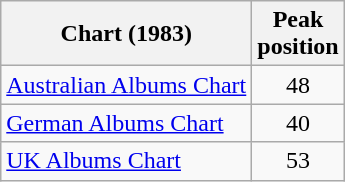<table class="wikitable sortable">
<tr>
<th>Chart (1983)</th>
<th>Peak<br>position</th>
</tr>
<tr>
<td><a href='#'>Australian Albums Chart</a></td>
<td style="text-align:center;">48</td>
</tr>
<tr>
<td><a href='#'>German Albums Chart</a></td>
<td style="text-align:center;">40</td>
</tr>
<tr>
<td><a href='#'>UK Albums Chart</a></td>
<td style="text-align:center;">53</td>
</tr>
</table>
